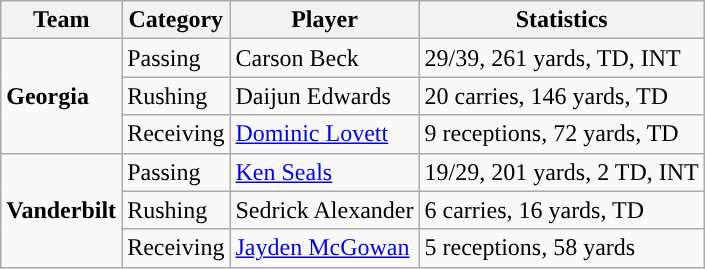<table class="wikitable" style="float: right;">
<tr>
<th>Team</th>
<th>Category</th>
<th>Player</th>
<th>Statistics</th>
</tr>
<tr>
<td rowspan=3><strong>Georgia</strong></td>
<td>Passing</td>
<td>Carson Beck</td>
<td>29/39, 261 yards, TD, INT</td>
</tr>
<tr>
<td>Rushing</td>
<td>Daijun Edwards</td>
<td>20 carries, 146 yards, TD</td>
</tr>
<tr>
<td>Receiving</td>
<td><a href='#'>Dominic Lovett</a></td>
<td>9 receptions, 72 yards, TD</td>
</tr>
<tr>
<td rowspan=3><strong>Vanderbilt</strong></td>
<td>Passing</td>
<td><a href='#'>Ken Seals</a></td>
<td>19/29, 201 yards, 2 TD, INT</td>
</tr>
<tr>
<td>Rushing</td>
<td>Sedrick Alexander</td>
<td>6 carries, 16 yards, TD</td>
</tr>
<tr>
<td>Receiving</td>
<td><a href='#'>Jayden McGowan</a></td>
<td>5 receptions, 58 yards</td>
</tr>
</table>
